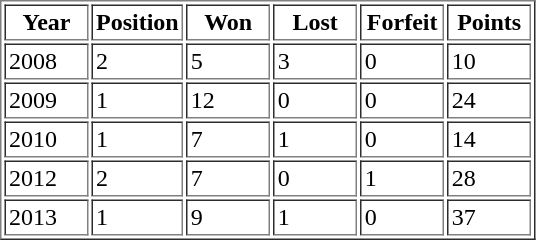<table border="1" cellpadding="2">
<tr>
<th width="50">Year</th>
<th width="50">Position</th>
<th width="50">Won</th>
<th width="50">Lost</th>
<th width="50">Forfeit</th>
<th width="50">Points</th>
</tr>
<tr>
<td>2008</td>
<td>2</td>
<td>5</td>
<td>3</td>
<td>0</td>
<td>10</td>
</tr>
<tr>
<td>2009</td>
<td>1</td>
<td>12</td>
<td>0</td>
<td>0</td>
<td>24</td>
</tr>
<tr>
<td>2010</td>
<td>1</td>
<td>7</td>
<td>1</td>
<td>0</td>
<td>14</td>
</tr>
<tr>
<td>2012</td>
<td>2</td>
<td>7</td>
<td>0</td>
<td>1</td>
<td>28</td>
</tr>
<tr>
<td>2013</td>
<td>1</td>
<td>9</td>
<td>1</td>
<td>0</td>
<td>37</td>
</tr>
</table>
